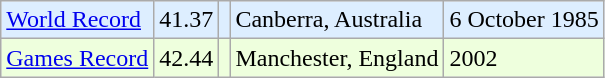<table class="wikitable">
<tr bgcolor = "ddeeff">
<td><a href='#'>World Record</a></td>
<td>41.37</td>
<td></td>
<td>Canberra, Australia</td>
<td>6 October 1985</td>
</tr>
<tr bgcolor = "eeffdd">
<td><a href='#'>Games Record</a></td>
<td>42.44</td>
<td></td>
<td>Manchester, England</td>
<td>2002</td>
</tr>
</table>
